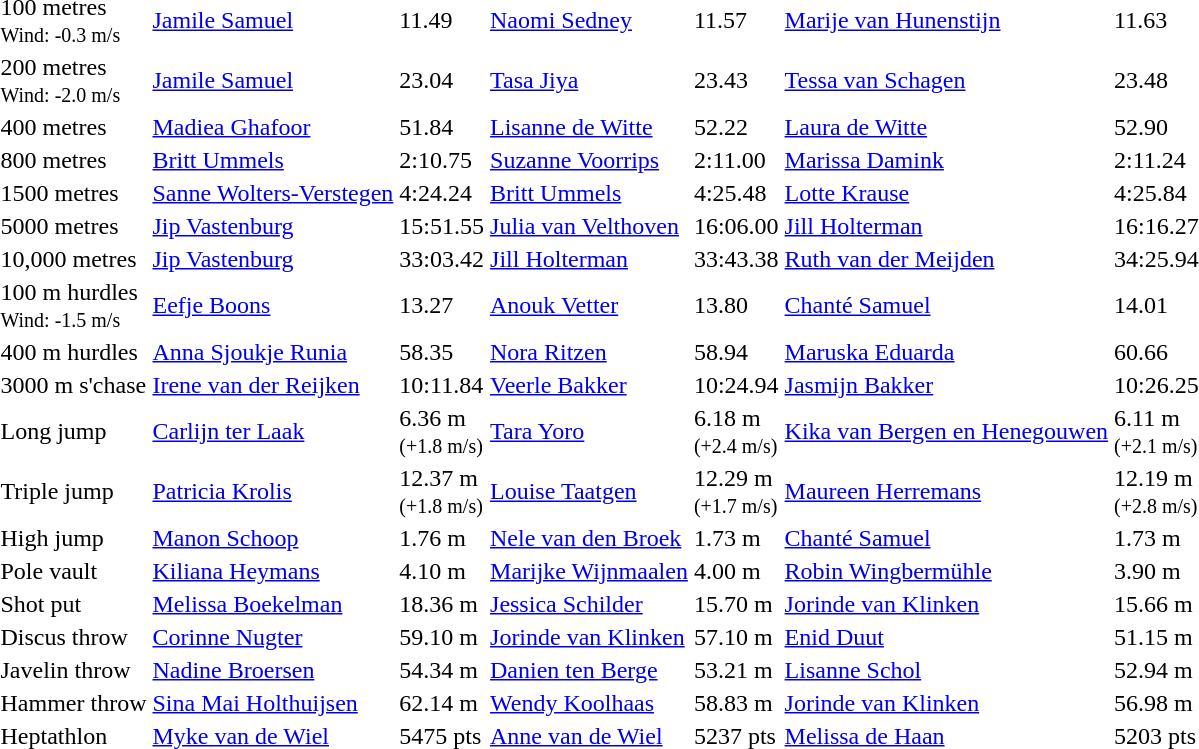<table>
<tr>
<td>100 metres<br><small>Wind: -0.3 m/s</small></td>
<td><a href='#'>Jamile Samuel</a></td>
<td>11.49</td>
<td><a href='#'>Naomi Sedney</a></td>
<td>11.57</td>
<td><a href='#'>Marije van Hunenstijn</a></td>
<td>11.63</td>
</tr>
<tr>
<td>200 metres<br><small>Wind: -2.0 m/s</small></td>
<td><a href='#'>Jamile Samuel</a></td>
<td>23.04</td>
<td><a href='#'>Tasa Jiya</a></td>
<td>23.43</td>
<td><a href='#'>Tessa van Schagen</a></td>
<td>23.48</td>
</tr>
<tr>
<td>400 metres</td>
<td><a href='#'>Madiea Ghafoor</a></td>
<td>51.84</td>
<td><a href='#'>Lisanne de Witte</a></td>
<td>52.22</td>
<td><a href='#'>Laura de Witte</a></td>
<td>52.90</td>
</tr>
<tr>
<td>800 metres</td>
<td><a href='#'>Britt Ummels</a></td>
<td>2:10.75</td>
<td><a href='#'>Suzanne Voorrips</a></td>
<td>2:11.00</td>
<td><a href='#'>Marissa Damink</a></td>
<td>2:11.24</td>
</tr>
<tr>
<td>1500 metres</td>
<td><a href='#'>Sanne Wolters-Verstegen</a></td>
<td>4:24.24</td>
<td><a href='#'>Britt Ummels</a></td>
<td>4:25.48</td>
<td><a href='#'>Lotte Krause</a></td>
<td>4:25.84</td>
</tr>
<tr>
<td>5000 metres</td>
<td><a href='#'>Jip Vastenburg</a></td>
<td>15:51.55</td>
<td><a href='#'>Julia van Velthoven</a></td>
<td>16:06.00</td>
<td><a href='#'>Jill Holterman</a></td>
<td>16:16.27</td>
</tr>
<tr>
<td>10,000 metres</td>
<td><a href='#'>Jip Vastenburg</a></td>
<td>33:03.42</td>
<td><a href='#'>Jill Holterman</a></td>
<td>33:43.38</td>
<td><a href='#'>Ruth van der Meijden</a></td>
<td>34:25.94</td>
</tr>
<tr>
<td>100 m hurdles<br><small>Wind: -1.5 m/s</small></td>
<td><a href='#'>Eefje Boons</a></td>
<td>13.27</td>
<td><a href='#'>Anouk Vetter</a></td>
<td>13.80</td>
<td><a href='#'>Chanté Samuel</a></td>
<td>14.01</td>
</tr>
<tr>
<td>400 m hurdles</td>
<td><a href='#'>Anna Sjoukje Runia</a></td>
<td>58.35</td>
<td><a href='#'>Nora Ritzen</a></td>
<td>58.94</td>
<td><a href='#'>Maruska Eduarda</a></td>
<td>60.66</td>
</tr>
<tr>
<td>3000 m s'chase</td>
<td><a href='#'>Irene van der Reijken</a></td>
<td>10:11.84</td>
<td><a href='#'>Veerle Bakker</a></td>
<td>10:24.94</td>
<td><a href='#'>Jasmijn Bakker</a></td>
<td>10:26.25</td>
</tr>
<tr>
<td>Long jump</td>
<td><a href='#'>Carlijn ter Laak</a></td>
<td>6.36 m<br><small>(+1.8 m/s)</small></td>
<td><a href='#'>Tara Yoro</a></td>
<td>6.18 m<br><small>(+2.4 m/s)</small></td>
<td><a href='#'>Kika van Bergen en Henegouwen</a></td>
<td>6.11 m<br><small>(+2.1 m/s)</small></td>
</tr>
<tr>
<td>Triple jump</td>
<td><a href='#'>Patricia Krolis</a></td>
<td>12.37 m<br><small>(+1.8 m/s)</small></td>
<td><a href='#'>Louise Taatgen</a></td>
<td>12.29 m<br><small>(+1.7 m/s)</small></td>
<td><a href='#'>Maureen Herremans</a></td>
<td>12.19 m<br><small>(+2.8 m/s)</small></td>
</tr>
<tr>
<td>High jump</td>
<td><a href='#'>Manon Schoop</a></td>
<td>1.76 m</td>
<td><a href='#'>Nele van den Broek</a></td>
<td>1.73 m</td>
<td><a href='#'>Chanté Samuel</a></td>
<td>1.73 m</td>
</tr>
<tr>
<td>Pole vault</td>
<td><a href='#'>Kiliana Heymans</a></td>
<td>4.10 m</td>
<td><a href='#'>Marijke Wijnmaalen</a></td>
<td>4.00 m</td>
<td><a href='#'>Robin Wingbermühle</a></td>
<td>3.90 m</td>
</tr>
<tr>
<td>Shot put</td>
<td><a href='#'>Melissa Boekelman</a></td>
<td>18.36 m</td>
<td><a href='#'>Jessica Schilder</a></td>
<td>15.70 m</td>
<td><a href='#'>Jorinde van Klinken</a></td>
<td>15.66 m</td>
</tr>
<tr>
<td>Discus throw</td>
<td><a href='#'>Corinne Nugter</a></td>
<td>59.10 m</td>
<td><a href='#'>Jorinde van Klinken</a></td>
<td>57.10 m</td>
<td><a href='#'>Enid Duut</a></td>
<td>51.15 m</td>
</tr>
<tr>
<td>Javelin throw</td>
<td><a href='#'>Nadine Broersen</a></td>
<td>54.34 m</td>
<td><a href='#'>Danien ten Berge</a></td>
<td>53.21 m</td>
<td><a href='#'>Lisanne Schol</a></td>
<td>52.94 m</td>
</tr>
<tr>
<td>Hammer throw</td>
<td><a href='#'>Sina Mai Holthuijsen</a></td>
<td>62.14 m</td>
<td><a href='#'>Wendy Koolhaas</a></td>
<td>58.83 m</td>
<td><a href='#'>Jorinde van Klinken</a></td>
<td>56.98 m</td>
</tr>
<tr>
<td>Heptathlon</td>
<td><a href='#'>Myke van de Wiel</a></td>
<td>5475 pts</td>
<td><a href='#'>Anne van de Wiel</a></td>
<td>5237 pts</td>
<td><a href='#'>Melissa de Haan</a></td>
<td>5203 pts</td>
</tr>
</table>
